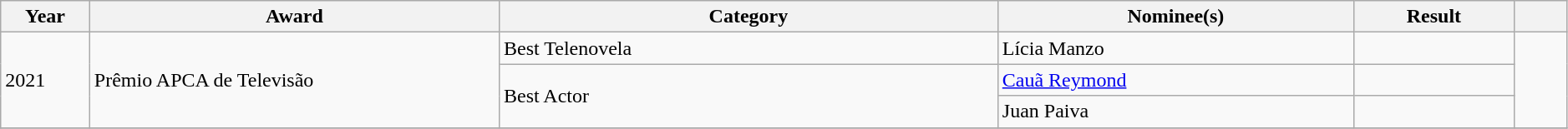<table class="wikitable sortable" style="width:99%;">
<tr>
<th style="width:5%;">Year</th>
<th style="width:23%;">Award</th>
<th style="width:28%;">Category</th>
<th style="width:20%;">Nominee(s)</th>
<th style="width:9%;">Result</th>
<th style="width:3%;" class="unsortable"></th>
</tr>
<tr>
<td rowspan="3">2021</td>
<td rowspan="3">Prêmio APCA de Televisão</td>
<td>Best Telenovela</td>
<td>Lícia Manzo</td>
<td></td>
<td rowspan="3"></td>
</tr>
<tr>
<td rowspan="2">Best Actor</td>
<td><a href='#'>Cauã Reymond</a></td>
<td></td>
</tr>
<tr>
<td>Juan Paiva</td>
<td></td>
</tr>
<tr>
</tr>
</table>
